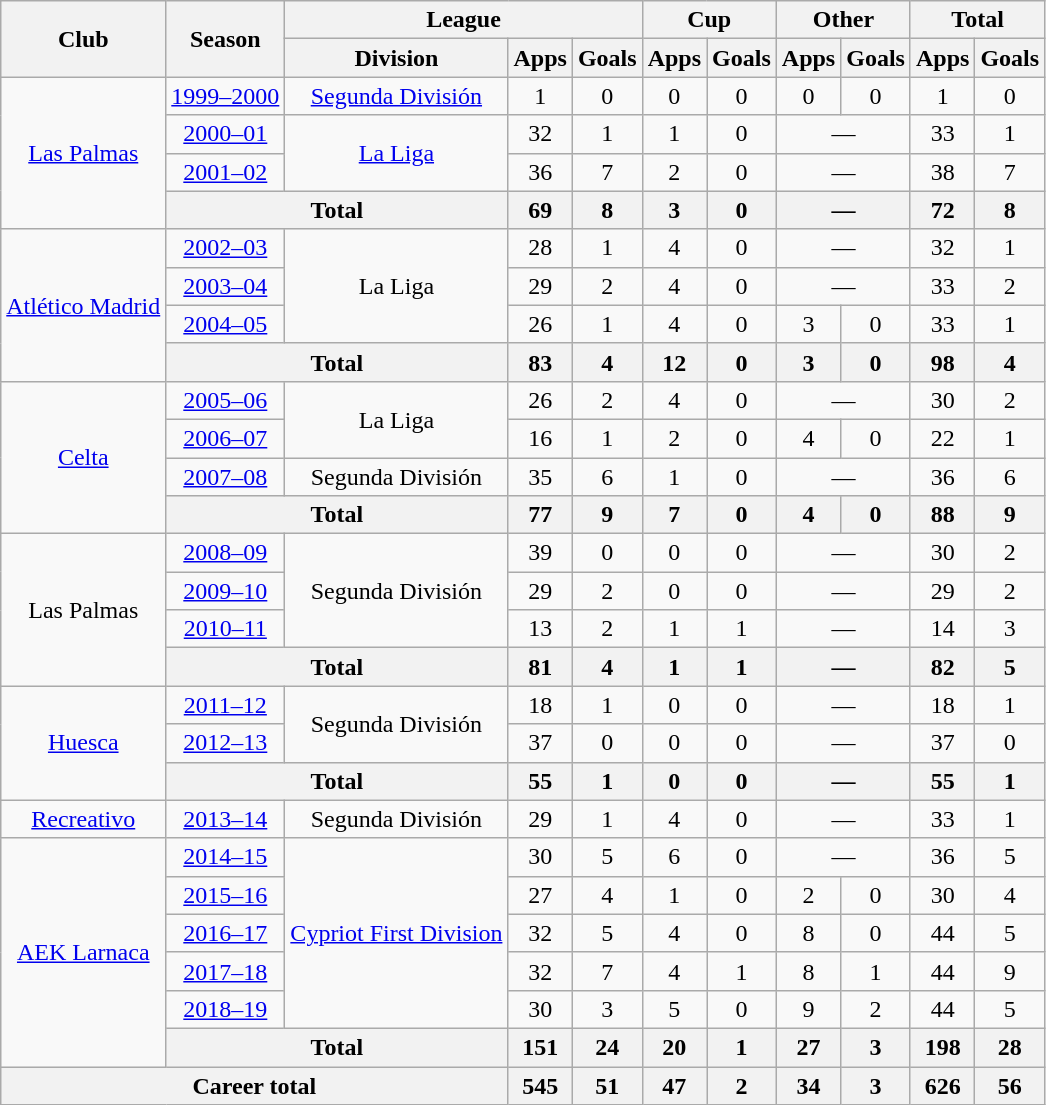<table class="wikitable" style="text-align:center">
<tr>
<th rowspan="2">Club</th>
<th rowspan="2">Season</th>
<th colspan="3">League</th>
<th colspan="2">Cup</th>
<th colspan="2">Other</th>
<th colspan="2">Total</th>
</tr>
<tr>
<th>Division</th>
<th>Apps</th>
<th>Goals</th>
<th>Apps</th>
<th>Goals</th>
<th>Apps</th>
<th>Goals</th>
<th>Apps</th>
<th>Goals</th>
</tr>
<tr>
<td rowspan="4"><a href='#'>Las Palmas</a></td>
<td><a href='#'>1999–2000</a></td>
<td><a href='#'>Segunda División</a></td>
<td>1</td>
<td>0</td>
<td>0</td>
<td>0</td>
<td>0</td>
<td>0</td>
<td>1</td>
<td>0</td>
</tr>
<tr>
<td><a href='#'>2000–01</a></td>
<td rowspan="2"><a href='#'>La Liga</a></td>
<td>32</td>
<td>1</td>
<td>1</td>
<td>0</td>
<td colspan="2">—</td>
<td>33</td>
<td>1</td>
</tr>
<tr>
<td><a href='#'>2001–02</a></td>
<td>36</td>
<td>7</td>
<td>2</td>
<td>0</td>
<td colspan="2">—</td>
<td>38</td>
<td>7</td>
</tr>
<tr>
<th colspan="2">Total</th>
<th>69</th>
<th>8</th>
<th>3</th>
<th>0</th>
<th colspan="2">—</th>
<th>72</th>
<th>8</th>
</tr>
<tr>
<td rowspan="4"><a href='#'>Atlético Madrid</a></td>
<td><a href='#'>2002–03</a></td>
<td rowspan="3">La Liga</td>
<td>28</td>
<td>1</td>
<td>4</td>
<td>0</td>
<td colspan="2">—</td>
<td>32</td>
<td>1</td>
</tr>
<tr>
<td><a href='#'>2003–04</a></td>
<td>29</td>
<td>2</td>
<td>4</td>
<td>0</td>
<td colspan="2">—</td>
<td>33</td>
<td>2</td>
</tr>
<tr>
<td><a href='#'>2004–05</a></td>
<td>26</td>
<td>1</td>
<td>4</td>
<td>0</td>
<td>3</td>
<td>0</td>
<td>33</td>
<td>1</td>
</tr>
<tr>
<th colspan="2">Total</th>
<th>83</th>
<th>4</th>
<th>12</th>
<th>0</th>
<th>3</th>
<th>0</th>
<th>98</th>
<th>4</th>
</tr>
<tr>
<td rowspan="4"><a href='#'>Celta</a></td>
<td><a href='#'>2005–06</a></td>
<td rowspan="2">La Liga</td>
<td>26</td>
<td>2</td>
<td>4</td>
<td>0</td>
<td colspan="2">—</td>
<td>30</td>
<td>2</td>
</tr>
<tr>
<td><a href='#'>2006–07</a></td>
<td>16</td>
<td>1</td>
<td>2</td>
<td>0</td>
<td>4</td>
<td>0</td>
<td>22</td>
<td>1</td>
</tr>
<tr>
<td><a href='#'>2007–08</a></td>
<td>Segunda División</td>
<td>35</td>
<td>6</td>
<td>1</td>
<td>0</td>
<td colspan="2">—</td>
<td>36</td>
<td>6</td>
</tr>
<tr>
<th colspan="2">Total</th>
<th>77</th>
<th>9</th>
<th>7</th>
<th>0</th>
<th>4</th>
<th>0</th>
<th>88</th>
<th>9</th>
</tr>
<tr>
<td rowspan="4">Las Palmas</td>
<td><a href='#'>2008–09</a></td>
<td rowspan="3">Segunda División</td>
<td>39</td>
<td>0</td>
<td>0</td>
<td>0</td>
<td colspan="2">—</td>
<td>30</td>
<td>2</td>
</tr>
<tr>
<td><a href='#'>2009–10</a></td>
<td>29</td>
<td>2</td>
<td>0</td>
<td>0</td>
<td colspan="2">—</td>
<td>29</td>
<td>2</td>
</tr>
<tr>
<td><a href='#'>2010–11</a></td>
<td>13</td>
<td>2</td>
<td>1</td>
<td>1</td>
<td colspan="2">—</td>
<td>14</td>
<td>3</td>
</tr>
<tr>
<th colspan="2">Total</th>
<th>81</th>
<th>4</th>
<th>1</th>
<th>1</th>
<th colspan="2">—</th>
<th>82</th>
<th>5</th>
</tr>
<tr>
<td rowspan="3"><a href='#'>Huesca</a></td>
<td><a href='#'>2011–12</a></td>
<td rowspan="2">Segunda División</td>
<td>18</td>
<td>1</td>
<td>0</td>
<td>0</td>
<td colspan="2">—</td>
<td>18</td>
<td>1</td>
</tr>
<tr>
<td><a href='#'>2012–13</a></td>
<td>37</td>
<td>0</td>
<td>0</td>
<td>0</td>
<td colspan="2">—</td>
<td>37</td>
<td>0</td>
</tr>
<tr>
<th colspan="2">Total</th>
<th>55</th>
<th>1</th>
<th>0</th>
<th>0</th>
<th colspan="2">—</th>
<th>55</th>
<th>1</th>
</tr>
<tr>
<td><a href='#'>Recreativo</a></td>
<td><a href='#'>2013–14</a></td>
<td>Segunda División</td>
<td>29</td>
<td>1</td>
<td>4</td>
<td>0</td>
<td colspan="2">—</td>
<td>33</td>
<td>1</td>
</tr>
<tr>
<td rowspan="6"><a href='#'>AEK Larnaca</a></td>
<td><a href='#'>2014–15</a></td>
<td rowspan="5"><a href='#'>Cypriot First Division</a></td>
<td>30</td>
<td>5</td>
<td>6</td>
<td>0</td>
<td colspan="2">—</td>
<td>36</td>
<td>5</td>
</tr>
<tr>
<td><a href='#'>2015–16</a></td>
<td>27</td>
<td>4</td>
<td>1</td>
<td>0</td>
<td>2</td>
<td>0</td>
<td>30</td>
<td>4</td>
</tr>
<tr>
<td><a href='#'>2016–17</a></td>
<td>32</td>
<td>5</td>
<td>4</td>
<td>0</td>
<td>8</td>
<td>0</td>
<td>44</td>
<td>5</td>
</tr>
<tr>
<td><a href='#'>2017–18</a></td>
<td>32</td>
<td>7</td>
<td>4</td>
<td>1</td>
<td>8</td>
<td>1</td>
<td>44</td>
<td>9</td>
</tr>
<tr>
<td><a href='#'>2018–19</a></td>
<td>30</td>
<td>3</td>
<td>5</td>
<td>0</td>
<td>9</td>
<td>2</td>
<td>44</td>
<td>5</td>
</tr>
<tr>
<th colspan="2">Total</th>
<th>151</th>
<th>24</th>
<th>20</th>
<th>1</th>
<th>27</th>
<th>3</th>
<th>198</th>
<th>28</th>
</tr>
<tr>
<th colspan="3">Career total</th>
<th>545</th>
<th>51</th>
<th>47</th>
<th>2</th>
<th>34</th>
<th>3</th>
<th>626</th>
<th>56</th>
</tr>
</table>
